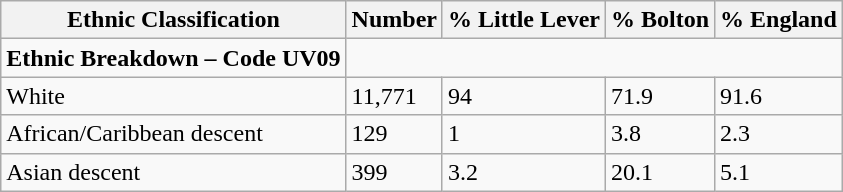<table class="wikitable">
<tr>
<th>Ethnic Classification</th>
<th>Number</th>
<th>% Little Lever</th>
<th>% Bolton</th>
<th>% England</th>
</tr>
<tr>
<td><strong>Ethnic Breakdown – Code UV09</strong></td>
</tr>
<tr>
<td>White</td>
<td>11,771</td>
<td>94</td>
<td>71.9</td>
<td>91.6</td>
</tr>
<tr>
<td>African/Caribbean descent</td>
<td>129</td>
<td>1</td>
<td>3.8</td>
<td>2.3</td>
</tr>
<tr>
<td>Asian descent</td>
<td>399</td>
<td>3.2</td>
<td>20.1</td>
<td>5.1</td>
</tr>
</table>
